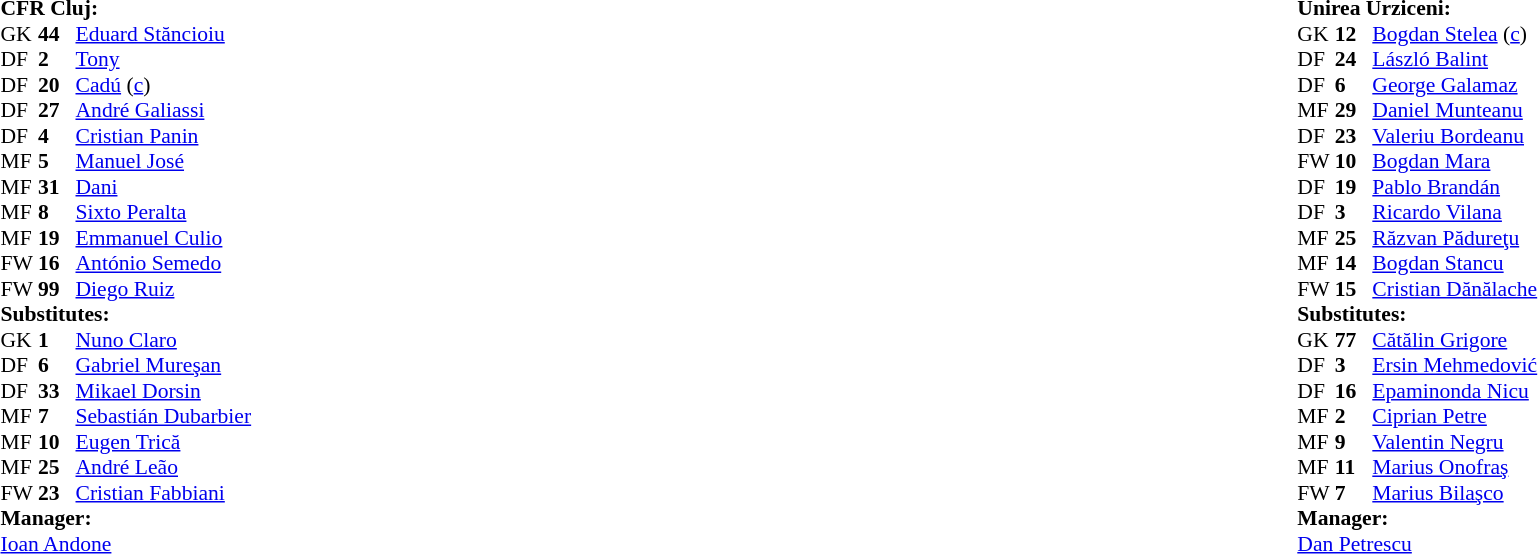<table width="100%">
<tr>
<td valign="top" width="50%"><br><table style="font-size: 90%" cellspacing="0" cellpadding="0">
<tr>
<td colspan="4"><strong>CFR Cluj:</strong></td>
</tr>
<tr>
<th width=25></th>
<th width=25></th>
</tr>
<tr>
<td>GK</td>
<td><strong>44</strong></td>
<td> <a href='#'>Eduard Stăncioiu</a></td>
<td></td>
</tr>
<tr>
<td>DF</td>
<td><strong>2</strong></td>
<td> <a href='#'>Tony</a></td>
</tr>
<tr>
<td>DF</td>
<td><strong>20</strong></td>
<td> <a href='#'>Cadú</a> (<a href='#'>c</a>)</td>
</tr>
<tr>
<td>DF</td>
<td><strong>27</strong></td>
<td> <a href='#'>André Galiassi</a></td>
</tr>
<tr>
<td>DF</td>
<td><strong>4</strong></td>
<td> <a href='#'>Cristian Panin</a></td>
</tr>
<tr>
<td>MF</td>
<td><strong>5</strong></td>
<td> <a href='#'>Manuel José</a></td>
<td></td>
<td></td>
</tr>
<tr>
<td>MF</td>
<td><strong>31</strong></td>
<td> <a href='#'>Dani</a></td>
</tr>
<tr>
<td>MF</td>
<td><strong>8</strong></td>
<td> <a href='#'>Sixto Peralta</a></td>
<td></td>
<td></td>
</tr>
<tr>
<td>MF</td>
<td><strong>19</strong></td>
<td> <a href='#'>Emmanuel Culio</a></td>
</tr>
<tr>
<td>FW</td>
<td><strong>16</strong></td>
<td> <a href='#'>António Semedo</a></td>
</tr>
<tr>
<td>FW</td>
<td><strong>99</strong></td>
<td> <a href='#'>Diego Ruiz</a></td>
<td></td>
<td></td>
</tr>
<tr>
<td colspan=3><strong>Substitutes:</strong></td>
</tr>
<tr>
<td>GK</td>
<td><strong>1</strong></td>
<td> <a href='#'>Nuno Claro</a></td>
</tr>
<tr>
<td>DF</td>
<td><strong>6</strong></td>
<td> <a href='#'>Gabriel Mureşan</a></td>
<td></td>
<td></td>
</tr>
<tr>
<td>DF</td>
<td><strong>33</strong></td>
<td> <a href='#'>Mikael Dorsin</a></td>
</tr>
<tr>
<td>MF</td>
<td><strong>7</strong></td>
<td> <a href='#'>Sebastián Dubarbier</a></td>
</tr>
<tr>
<td>MF</td>
<td><strong>10</strong></td>
<td> <a href='#'>Eugen Trică</a></td>
<td></td>
<td></td>
</tr>
<tr>
<td>MF</td>
<td><strong>25</strong></td>
<td> <a href='#'>André Leão</a></td>
</tr>
<tr>
<td>FW</td>
<td><strong>23</strong></td>
<td> <a href='#'>Cristian Fabbiani</a></td>
<td></td>
<td></td>
<td></td>
</tr>
<tr>
<td colspan=3><strong>Manager:</strong></td>
</tr>
<tr>
<td colspan=4> <a href='#'>Ioan Andone</a></td>
</tr>
</table>
</td>
<td><br><table style="font-size: 90%" cellspacing="0" cellpadding="0" align=center>
<tr>
<td colspan="4"><strong>Unirea Urziceni:</strong></td>
</tr>
<tr>
<th width=25></th>
<th width=25></th>
</tr>
<tr>
<td>GK</td>
<td><strong>12</strong></td>
<td> <a href='#'>Bogdan Stelea</a> (<a href='#'>c</a>)</td>
</tr>
<tr>
<td>DF</td>
<td><strong>24</strong></td>
<td> <a href='#'>László Balint</a></td>
</tr>
<tr>
<td>DF</td>
<td><strong>6</strong></td>
<td> <a href='#'>George Galamaz</a></td>
<td></td>
</tr>
<tr>
<td>MF</td>
<td><strong>29</strong></td>
<td> <a href='#'>Daniel Munteanu</a></td>
<td></td>
</tr>
<tr>
<td>DF</td>
<td><strong>23</strong></td>
<td> <a href='#'>Valeriu Bordeanu</a></td>
</tr>
<tr>
<td>FW</td>
<td><strong>10</strong></td>
<td> <a href='#'>Bogdan Mara</a></td>
<td></td>
<td></td>
</tr>
<tr>
<td>DF</td>
<td><strong>19</strong></td>
<td> <a href='#'>Pablo Brandán</a></td>
</tr>
<tr>
<td>DF</td>
<td><strong>3</strong></td>
<td> <a href='#'>Ricardo Vilana</a></td>
</tr>
<tr>
<td>MF</td>
<td><strong>25</strong></td>
<td> <a href='#'>Răzvan Pădureţu</a></td>
<td></td>
<td></td>
</tr>
<tr>
<td>MF</td>
<td><strong>14</strong></td>
<td> <a href='#'>Bogdan Stancu</a></td>
<td></td>
<td></td>
</tr>
<tr>
<td>FW</td>
<td><strong>15</strong></td>
<td> <a href='#'>Cristian Dănălache</a></td>
</tr>
<tr>
<td colspan=3><strong>Substitutes:</strong></td>
</tr>
<tr>
<td>GK</td>
<td><strong>77</strong></td>
<td> <a href='#'>Cătălin Grigore</a></td>
</tr>
<tr>
<td>DF</td>
<td><strong>3</strong></td>
<td> <a href='#'>Ersin Mehmedović</a></td>
</tr>
<tr>
<td>DF</td>
<td><strong>16</strong></td>
<td> <a href='#'>Epaminonda Nicu</a></td>
</tr>
<tr>
<td>MF</td>
<td><strong>2</strong></td>
<td> <a href='#'>Ciprian Petre</a></td>
</tr>
<tr>
<td>MF</td>
<td><strong>9</strong></td>
<td> <a href='#'>Valentin Negru</a></td>
<td></td>
<td></td>
</tr>
<tr>
<td>MF</td>
<td><strong>11</strong></td>
<td> <a href='#'>Marius Onofraş</a></td>
<td></td>
<td></td>
</tr>
<tr>
<td>FW</td>
<td><strong>7</strong></td>
<td> <a href='#'>Marius Bilaşco</a></td>
<td></td>
<td></td>
</tr>
<tr>
<td colspan=3><strong>Manager:</strong></td>
</tr>
<tr>
<td colspan=4> <a href='#'>Dan Petrescu</a></td>
</tr>
</table>
</td>
</tr>
<tr>
</tr>
</table>
